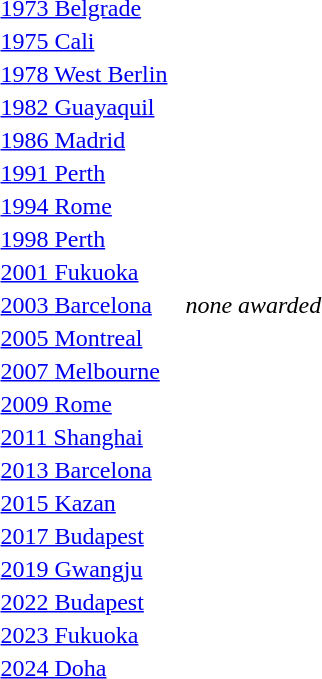<table>
<tr>
<td><a href='#'>1973 Belgrade</a></td>
<td></td>
<td></td>
<td></td>
</tr>
<tr>
<td><a href='#'>1975 Cali</a></td>
<td></td>
<td></td>
<td></td>
</tr>
<tr>
<td><a href='#'>1978 West Berlin</a></td>
<td></td>
<td></td>
<td></td>
</tr>
<tr>
<td><a href='#'>1982 Guayaquil</a></td>
<td></td>
<td></td>
<td></td>
</tr>
<tr>
<td><a href='#'>1986 Madrid</a></td>
<td></td>
<td></td>
<td></td>
</tr>
<tr>
<td><a href='#'>1991 Perth</a></td>
<td></td>
<td></td>
<td></td>
</tr>
<tr>
<td><a href='#'>1994 Rome</a></td>
<td></td>
<td></td>
<td></td>
</tr>
<tr>
<td><a href='#'>1998 Perth</a></td>
<td></td>
<td></td>
<td></td>
</tr>
<tr>
<td><a href='#'>2001 Fukuoka</a></td>
<td></td>
<td></td>
<td></td>
</tr>
<tr>
<td rowspan=2><a href='#'>2003 Barcelona</a></td>
<td rowspan=2></td>
<td></td>
<td rowspan=2><em>none awarded</em></td>
</tr>
<tr>
<td></td>
</tr>
<tr>
<td><a href='#'>2005 Montreal</a></td>
<td></td>
<td></td>
<td></td>
</tr>
<tr>
<td><a href='#'>2007 Melbourne</a></td>
<td></td>
<td></td>
<td></td>
</tr>
<tr>
<td><a href='#'>2009 Rome</a></td>
<td></td>
<td></td>
<td></td>
</tr>
<tr>
<td><a href='#'>2011 Shanghai</a></td>
<td></td>
<td></td>
<td></td>
</tr>
<tr>
<td><a href='#'>2013 Barcelona</a></td>
<td></td>
<td></td>
<td></td>
</tr>
<tr>
<td><a href='#'>2015 Kazan</a></td>
<td></td>
<td></td>
<td></td>
</tr>
<tr>
<td><a href='#'>2017 Budapest</a></td>
<td></td>
<td></td>
<td></td>
</tr>
<tr>
<td><a href='#'>2019 Gwangju</a></td>
<td></td>
<td></td>
<td></td>
</tr>
<tr>
<td><a href='#'>2022 Budapest</a></td>
<td></td>
<td></td>
<td></td>
</tr>
<tr>
<td><a href='#'>2023 Fukuoka</a></td>
<td></td>
<td></td>
<td></td>
</tr>
<tr>
<td><a href='#'>2024 Doha</a></td>
<td></td>
<td></td>
<td></td>
</tr>
</table>
